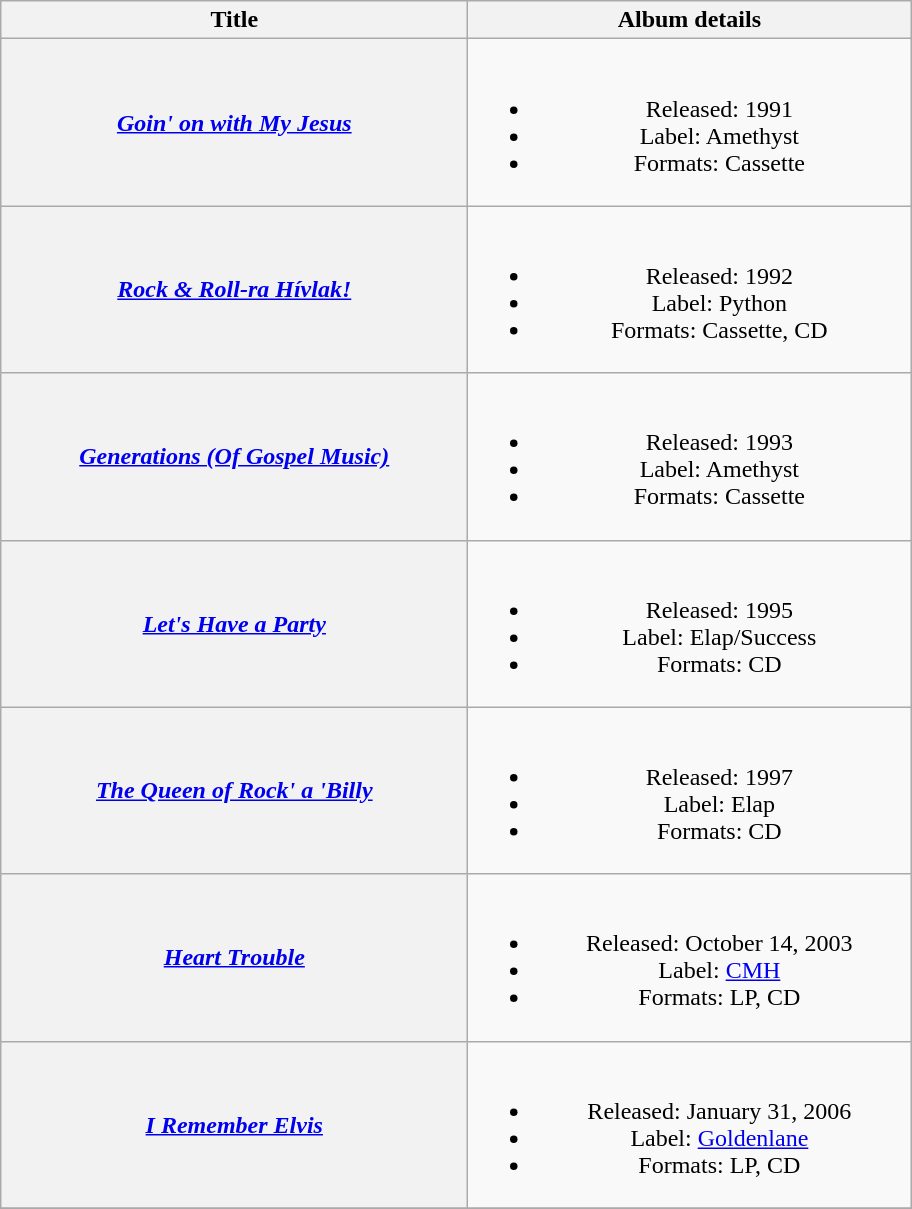<table class="wikitable plainrowheaders" style="text-align:center;">
<tr>
<th scope="col" style="width:19em;">Title</th>
<th scope="col" style="width:18em;">Album details</th>
</tr>
<tr>
<th scope="row"><em><a href='#'>Goin' on with My Jesus</a></em></th>
<td><br><ul><li>Released: 1991</li><li>Label: Amethyst</li><li>Formats: Cassette</li></ul></td>
</tr>
<tr>
<th scope="row"><em><a href='#'>Rock & Roll-ra Hívlak!</a></em><br></th>
<td><br><ul><li>Released: 1992</li><li>Label: Python</li><li>Formats: Cassette, CD</li></ul></td>
</tr>
<tr>
<th scope="row"><em><a href='#'>Generations (Of Gospel Music)</a></em></th>
<td><br><ul><li>Released: 1993</li><li>Label: Amethyst</li><li>Formats: Cassette</li></ul></td>
</tr>
<tr>
<th scope="row"><em><a href='#'>Let's Have a Party</a></em><br></th>
<td><br><ul><li>Released: 1995</li><li>Label: Elap/Success</li><li>Formats: CD</li></ul></td>
</tr>
<tr>
<th scope="row"><em><a href='#'>The Queen of Rock' a 'Billy</a></em></th>
<td><br><ul><li>Released: 1997</li><li>Label: Elap</li><li>Formats: CD</li></ul></td>
</tr>
<tr>
<th scope="row"><em><a href='#'>Heart Trouble</a></em></th>
<td><br><ul><li>Released: October 14, 2003</li><li>Label: <a href='#'>CMH</a></li><li>Formats: LP, CD</li></ul></td>
</tr>
<tr>
<th scope="row"><em><a href='#'>I Remember Elvis</a></em></th>
<td><br><ul><li>Released: January 31, 2006</li><li>Label: <a href='#'>Goldenlane</a></li><li>Formats: LP, CD</li></ul></td>
</tr>
<tr>
</tr>
</table>
